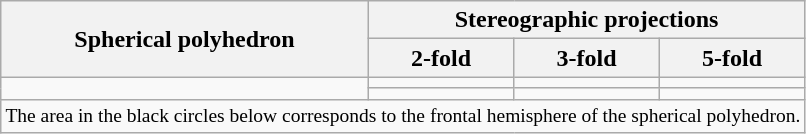<table class="wikitable" style="text-align: center;">
<tr>
<th rowspan="2">Spherical polyhedron</th>
<th colspan="3">Stereographic projections</th>
</tr>
<tr>
<th>2-fold</th>
<th>3-fold</th>
<th>5-fold</th>
</tr>
<tr>
<td rowspan="2"></td>
<td></td>
<td></td>
<td></td>
</tr>
<tr>
<td></td>
<td></td>
<td></td>
</tr>
<tr>
<td colspan="4" style="font-size: small;">The area in the black circles below corresponds to the frontal hemisphere of the spherical polyhedron.</td>
</tr>
</table>
